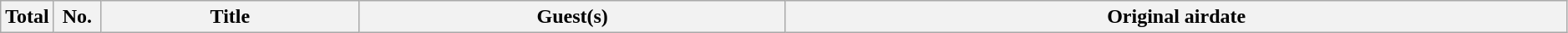<table class="wikitable plainrowheaders" style="width:99%;">
<tr>
<th style="width:30px;">Total</th>
<th style="width:30px;">No.</th>
<th>Title</th>
<th>Guest(s)</th>
<th>Original airdate<br>




</th>
</tr>
</table>
